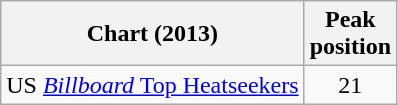<table class="wikitable sortable">
<tr>
<th>Chart (2013)</th>
<th>Peak<br>position</th>
</tr>
<tr>
<td>US <a href='#'><em>Billboard</em> Top Heatseekers</a></td>
<td style="text-align:center;">21</td>
</tr>
</table>
